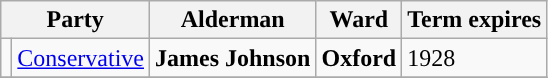<table class="wikitable">
<tr>
<th colspan="2">Party</th>
<th>Alderman</th>
<th>Ward</th>
<th>Term expires</th>
</tr>
<tr>
<td style="background-color:"></td>
<td><a href='#'>Conservative</a></td>
<td><strong>James Johnson</strong></td>
<td><strong>Oxford</strong></td>
<td>1928</td>
</tr>
<tr>
</tr>
</table>
